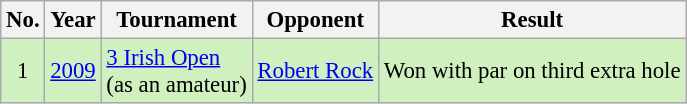<table class="wikitable" style="font-size:95%;">
<tr>
<th>No.</th>
<th>Year</th>
<th>Tournament</th>
<th>Opponent</th>
<th>Result</th>
</tr>
<tr style="background:#D0F0C0;">
<td align=center>1</td>
<td><a href='#'>2009</a></td>
<td><a href='#'>3 Irish Open</a><br>(as an amateur)</td>
<td> <a href='#'>Robert Rock</a></td>
<td>Won with par on third extra hole</td>
</tr>
</table>
